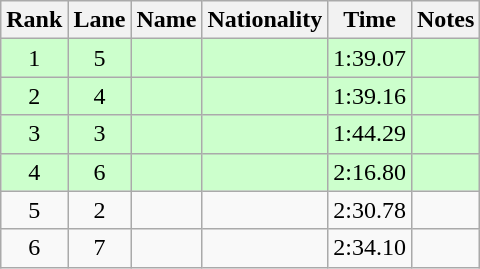<table class="wikitable sortable" style="text-align:center">
<tr>
<th>Rank</th>
<th>Lane</th>
<th>Name</th>
<th>Nationality</th>
<th>Time</th>
<th>Notes</th>
</tr>
<tr bgcolor=ccffcc>
<td>1</td>
<td>5</td>
<td align=left></td>
<td align=left></td>
<td>1:39.07</td>
<td><strong></strong> <strong></strong></td>
</tr>
<tr bgcolor=ccffcc>
<td>2</td>
<td>4</td>
<td align=left></td>
<td align=left></td>
<td>1:39.16</td>
<td><strong></strong></td>
</tr>
<tr bgcolor=ccffcc>
<td>3</td>
<td>3</td>
<td align=left></td>
<td align=left></td>
<td>1:44.29</td>
<td><strong></strong></td>
</tr>
<tr bgcolor=ccffcc>
<td>4</td>
<td>6</td>
<td align=left></td>
<td align=left></td>
<td>2:16.80</td>
<td><strong></strong></td>
</tr>
<tr>
<td>5</td>
<td>2</td>
<td align=left></td>
<td align=left></td>
<td>2:30.78</td>
<td></td>
</tr>
<tr>
<td>6</td>
<td>7</td>
<td align=left></td>
<td align=left></td>
<td>2:34.10</td>
<td></td>
</tr>
</table>
